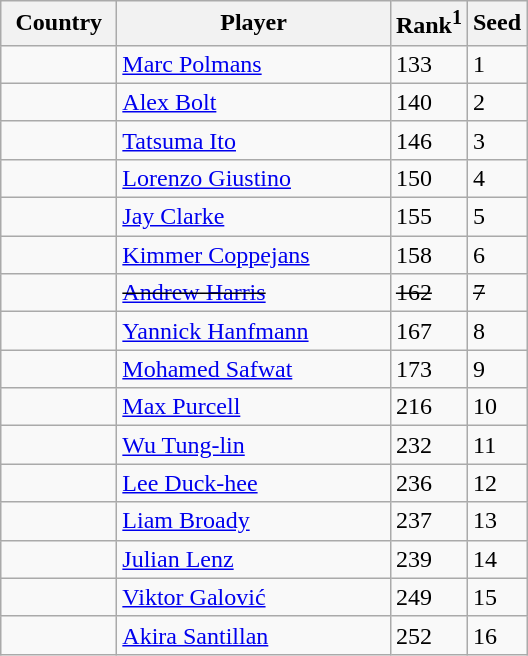<table class="sortable wikitable">
<tr>
<th width="70">Country</th>
<th width="175">Player</th>
<th>Rank<sup>1</sup></th>
<th>Seed</th>
</tr>
<tr>
<td></td>
<td><a href='#'>Marc Polmans</a></td>
<td>133</td>
<td>1</td>
</tr>
<tr>
<td></td>
<td><a href='#'>Alex Bolt</a></td>
<td>140</td>
<td>2</td>
</tr>
<tr>
<td></td>
<td><a href='#'>Tatsuma Ito</a></td>
<td>146</td>
<td>3</td>
</tr>
<tr>
<td></td>
<td><a href='#'>Lorenzo Giustino</a></td>
<td>150</td>
<td>4</td>
</tr>
<tr>
<td></td>
<td><a href='#'>Jay Clarke</a></td>
<td>155</td>
<td>5</td>
</tr>
<tr>
<td></td>
<td><a href='#'>Kimmer Coppejans</a></td>
<td>158</td>
<td>6</td>
</tr>
<tr>
<td><s></s></td>
<td><s><a href='#'>Andrew Harris</a></s></td>
<td><s>162</s></td>
<td><s>7</s></td>
</tr>
<tr>
<td></td>
<td><a href='#'>Yannick Hanfmann</a></td>
<td>167</td>
<td>8</td>
</tr>
<tr>
<td></td>
<td><a href='#'>Mohamed Safwat</a></td>
<td>173</td>
<td>9</td>
</tr>
<tr>
<td></td>
<td><a href='#'>Max Purcell</a></td>
<td>216</td>
<td>10</td>
</tr>
<tr>
<td></td>
<td><a href='#'>Wu Tung-lin</a></td>
<td>232</td>
<td>11</td>
</tr>
<tr>
<td></td>
<td><a href='#'>Lee Duck-hee</a></td>
<td>236</td>
<td>12</td>
</tr>
<tr>
<td></td>
<td><a href='#'>Liam Broady</a></td>
<td>237</td>
<td>13</td>
</tr>
<tr>
<td></td>
<td><a href='#'>Julian Lenz</a></td>
<td>239</td>
<td>14</td>
</tr>
<tr>
<td></td>
<td><a href='#'>Viktor Galović</a></td>
<td>249</td>
<td>15</td>
</tr>
<tr>
<td></td>
<td><a href='#'>Akira Santillan</a></td>
<td>252</td>
<td>16</td>
</tr>
</table>
